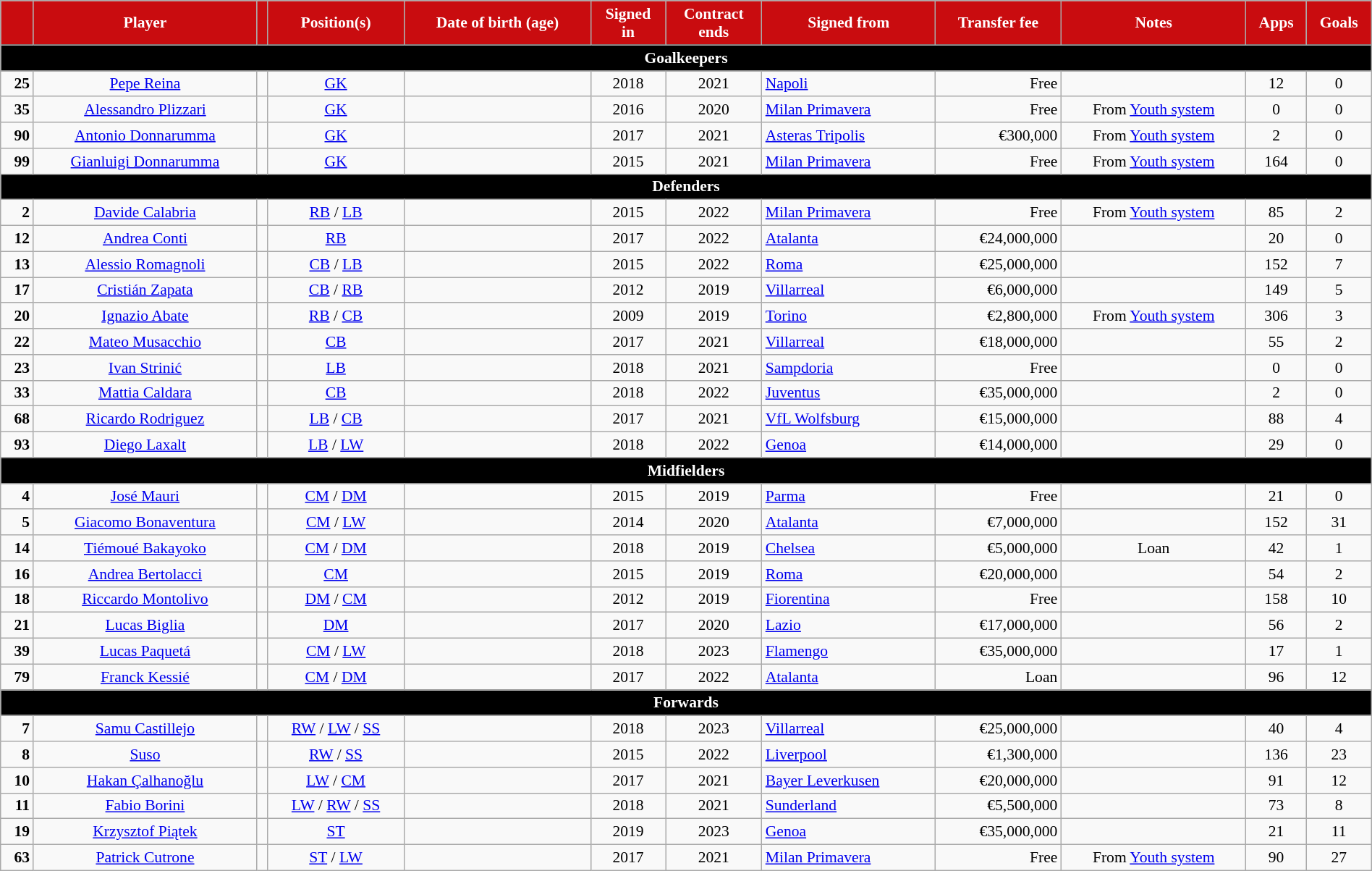<table class="wikitable" style="text-align:center; font-size:90%; width:100%">
<tr>
<th style="background:#c90c0f; color:white; text-align:center"></th>
<th style="background:#c90c0f; color:white; text-align:center">Player</th>
<th style="background:#c90c0f; color:white; text-align:center"></th>
<th style="background:#c90c0f; color:white; text-align:center">Position(s)</th>
<th style="background:#c90c0f; color:white; text-align:center">Date of birth (age)</th>
<th style="background:#c90c0f; color:white; text-align:center;">Signed<br>in</th>
<th style="background:#c90c0f; color:white; text-align:center;">Contract<br>ends</th>
<th style="background:#c90c0f; color:white; text-align:center;">Signed from</th>
<th style="background:#c90c0f; color:white; text-align:center;">Transfer fee</th>
<th style="background:#c90c0f; color:white; text-align:center;">Notes</th>
<th style="background:#c90c0f; color:white; text-align:center;">Apps</th>
<th style="background:#c90c0f; color:white; text-align:center;">Goals</th>
</tr>
<tr>
<th colspan="12" style="background:#000000; color:white; text-align:center">Goalkeepers</th>
</tr>
<tr>
<td style="text-align:right"><strong>25</strong></td>
<td><a href='#'>Pepe Reina</a></td>
<td style="text-align:center"></td>
<td><a href='#'>GK</a></td>
<td style="text-align:right"></td>
<td style="text-align:center">2018</td>
<td style="text-align:center">2021</td>
<td style="text-align:left"> <a href='#'>Napoli</a></td>
<td style="text-align:right">Free</td>
<td></td>
<td>12</td>
<td>0</td>
</tr>
<tr>
<td style="text-align:right"><strong>35</strong></td>
<td><a href='#'>Alessandro Plizzari</a></td>
<td style="text-align:center"></td>
<td><a href='#'>GK</a></td>
<td style="text-align:right"></td>
<td style="text-align:center">2016</td>
<td style="text-align:center">2020</td>
<td style="text-align:left"> <a href='#'>Milan Primavera</a></td>
<td style="text-align:right">Free</td>
<td>From <a href='#'>Youth system</a></td>
<td>0</td>
<td>0</td>
</tr>
<tr>
<td style="text-align:right"><strong>90</strong></td>
<td><a href='#'>Antonio Donnarumma</a></td>
<td style="text-align:center"></td>
<td><a href='#'>GK</a></td>
<td style="text-align:right"></td>
<td style="text-align:center">2017</td>
<td style="text-align:center">2021</td>
<td style="text-align:left"> <a href='#'>Asteras Tripolis</a></td>
<td style="text-align:right">€300,000</td>
<td>From <a href='#'>Youth system</a></td>
<td>2</td>
<td>0</td>
</tr>
<tr>
<td style="text-align:right"><strong>99</strong></td>
<td><a href='#'>Gianluigi Donnarumma</a></td>
<td style="text-align:center"></td>
<td><a href='#'>GK</a></td>
<td style="text-align:right"></td>
<td style="text-align:center">2015</td>
<td style="text-align:center">2021</td>
<td style="text-align:left"> <a href='#'>Milan Primavera</a></td>
<td style="text-align:right">Free</td>
<td>From <a href='#'>Youth system</a></td>
<td>164</td>
<td>0</td>
</tr>
<tr>
<th colspan="12" style="background:#000000; color:white; text-align:center">Defenders</th>
</tr>
<tr>
<td style="text-align:right"><strong>2</strong></td>
<td><a href='#'>Davide Calabria</a></td>
<td style="text-align:center"></td>
<td><a href='#'>RB</a> / <a href='#'>LB</a></td>
<td style="text-align:right"></td>
<td style="text-align:center">2015</td>
<td style="text-align:center">2022</td>
<td style="text-align:left"> <a href='#'>Milan Primavera</a></td>
<td style="text-align:right">Free</td>
<td>From <a href='#'>Youth system</a></td>
<td>85</td>
<td>2</td>
</tr>
<tr>
<td style="text-align:right"><strong>12</strong></td>
<td><a href='#'>Andrea Conti</a></td>
<td style="text-align:center"></td>
<td><a href='#'>RB</a></td>
<td style="text-align:right"></td>
<td style="text-align:center">2017</td>
<td style="text-align:center">2022</td>
<td style="text-align:left"> <a href='#'>Atalanta</a></td>
<td style="text-align:right">€24,000,000</td>
<td></td>
<td>20</td>
<td>0</td>
</tr>
<tr>
<td style="text-align:right"><strong>13</strong></td>
<td><a href='#'>Alessio Romagnoli</a></td>
<td style="text-align:center"></td>
<td><a href='#'>CB</a> / <a href='#'>LB</a></td>
<td style="text-align:right"></td>
<td style="text-align:center">2015</td>
<td style="text-align:center">2022</td>
<td style="text-align:left"> <a href='#'>Roma</a></td>
<td style="text-align:right">€25,000,000</td>
<td></td>
<td>152</td>
<td>7</td>
</tr>
<tr>
<td style="text-align:right"><strong>17</strong></td>
<td><a href='#'>Cristián Zapata</a></td>
<td style="text-align:center"></td>
<td><a href='#'>CB</a> / <a href='#'>RB</a></td>
<td style="text-align:right"></td>
<td style="text-align:center">2012</td>
<td style="text-align:center">2019</td>
<td style="text-align:left"> <a href='#'>Villarreal</a></td>
<td style="text-align:right">€6,000,000</td>
<td></td>
<td>149</td>
<td>5</td>
</tr>
<tr>
<td style="text-align:right"><strong>20</strong></td>
<td><a href='#'>Ignazio Abate</a></td>
<td style="text-align:center"></td>
<td><a href='#'>RB</a> / <a href='#'>CB</a></td>
<td style="text-align:right"></td>
<td style="text-align:center">2009</td>
<td style="text-align:center">2019</td>
<td style="text-align:left"> <a href='#'>Torino</a></td>
<td style="text-align:right">€2,800,000</td>
<td>From <a href='#'>Youth system</a></td>
<td>306</td>
<td>3</td>
</tr>
<tr>
<td style="text-align:right"><strong>22</strong></td>
<td><a href='#'>Mateo Musacchio</a></td>
<td style="text-align:center"></td>
<td><a href='#'>CB</a></td>
<td style="text-align:right"></td>
<td style="text-align:center">2017</td>
<td style="text-align:center">2021</td>
<td style="text-align:left"> <a href='#'>Villarreal</a></td>
<td style="text-align:right">€18,000,000</td>
<td></td>
<td>55</td>
<td>2</td>
</tr>
<tr>
<td style="text-align:right"><strong>23</strong></td>
<td><a href='#'>Ivan Strinić</a></td>
<td style="text-align:center"></td>
<td><a href='#'>LB</a></td>
<td style="text-align:right"></td>
<td style="text-align:center">2018</td>
<td style="text-align:center">2021</td>
<td style="text-align:left"> <a href='#'>Sampdoria</a></td>
<td style="text-align:right">Free</td>
<td></td>
<td>0</td>
<td>0</td>
</tr>
<tr>
<td style="text-align:right"><strong>33</strong></td>
<td><a href='#'>Mattia Caldara</a></td>
<td style="text-align:center"></td>
<td><a href='#'>CB</a></td>
<td style="text-align:right"></td>
<td style="text-align:center">2018</td>
<td style="text-align:center">2022</td>
<td style="text-align:left"> <a href='#'>Juventus</a></td>
<td style="text-align:right">€35,000,000</td>
<td></td>
<td>2</td>
<td>0</td>
</tr>
<tr>
<td style="text-align:right"><strong>68</strong></td>
<td><a href='#'>Ricardo Rodriguez</a></td>
<td style="text-align:center"></td>
<td><a href='#'>LB</a> / <a href='#'>CB</a></td>
<td style="text-align:right"></td>
<td style="text-align:center">2017</td>
<td style="text-align:center">2021</td>
<td style="text-align:left"> <a href='#'>VfL Wolfsburg</a></td>
<td style="text-align:right">€15,000,000</td>
<td></td>
<td>88</td>
<td>4</td>
</tr>
<tr>
<td style="text-align:right"><strong>93</strong></td>
<td><a href='#'>Diego Laxalt</a></td>
<td style="text-align:center"></td>
<td><a href='#'>LB</a> / <a href='#'>LW</a></td>
<td style="text-align:right"></td>
<td style="text-align:center">2018</td>
<td style="text-align:center">2022</td>
<td style="text-align:left"> <a href='#'>Genoa</a></td>
<td style="text-align:right">€14,000,000</td>
<td></td>
<td>29</td>
<td>0</td>
</tr>
<tr>
<th colspan="12" style="background:#000000; color:white; text-align:center">Midfielders</th>
</tr>
<tr>
<td style="text-align:right"><strong>4</strong></td>
<td><a href='#'>José Mauri</a></td>
<td style="text-align:center"></td>
<td><a href='#'>CM</a> / <a href='#'>DM</a></td>
<td style="text-align:right"></td>
<td style="text-align:center">2015</td>
<td style="text-align:center">2019</td>
<td style="text-align:left"> <a href='#'>Parma</a></td>
<td style="text-align:right">Free</td>
<td></td>
<td>21</td>
<td>0</td>
</tr>
<tr>
<td style="text-align:right"><strong>5</strong></td>
<td><a href='#'>Giacomo Bonaventura</a></td>
<td style="text-align:center"></td>
<td><a href='#'>CM</a> / <a href='#'>LW</a></td>
<td style="text-align:right"></td>
<td style="text-align:center">2014</td>
<td style="text-align:center">2020</td>
<td style="text-align:left"> <a href='#'>Atalanta</a></td>
<td style="text-align:right">€7,000,000</td>
<td></td>
<td>152</td>
<td>31</td>
</tr>
<tr>
<td style="text-align:right"><strong>14</strong></td>
<td><a href='#'>Tiémoué Bakayoko</a></td>
<td style="text-align:center"></td>
<td><a href='#'>CM</a> / <a href='#'>DM</a></td>
<td style="text-align:right"></td>
<td style="text-align:center">2018</td>
<td style="text-align:center">2019</td>
<td style="text-align:left"> <a href='#'>Chelsea</a></td>
<td style="text-align:right">€5,000,000</td>
<td>Loan</td>
<td>42</td>
<td>1</td>
</tr>
<tr>
<td style="text-align:right"><strong>16</strong></td>
<td><a href='#'>Andrea Bertolacci</a></td>
<td style="text-align:center"></td>
<td><a href='#'>CM</a></td>
<td style="text-align:right"></td>
<td style="text-align:center">2015</td>
<td style="text-align:center">2019</td>
<td style="text-align:left"> <a href='#'>Roma</a></td>
<td style="text-align:right">€20,000,000</td>
<td></td>
<td>54</td>
<td>2</td>
</tr>
<tr>
<td style="text-align:right"><strong>18</strong></td>
<td><a href='#'>Riccardo Montolivo</a></td>
<td style="text-align:center"></td>
<td><a href='#'>DM</a> / <a href='#'>CM</a></td>
<td style="text-align:right"></td>
<td style="text-align:center">2012</td>
<td style="text-align:center">2019</td>
<td style="text-align:left"> <a href='#'>Fiorentina</a></td>
<td style="text-align:right">Free</td>
<td></td>
<td>158</td>
<td>10</td>
</tr>
<tr>
<td style="text-align:right"><strong>21</strong></td>
<td><a href='#'>Lucas Biglia</a></td>
<td style="text-align:center"></td>
<td><a href='#'>DM</a></td>
<td style="text-align:right"></td>
<td style="text-align:center">2017</td>
<td style="text-align:center">2020</td>
<td style="text-align:left"> <a href='#'>Lazio</a></td>
<td style="text-align:right">€17,000,000</td>
<td></td>
<td>56</td>
<td>2</td>
</tr>
<tr>
<td style="text-align:right"><strong>39</strong></td>
<td><a href='#'>Lucas Paquetá</a></td>
<td style="text-align:center"></td>
<td><a href='#'>CM</a> / <a href='#'>LW</a></td>
<td style="text-align:right"></td>
<td style="text-align:center">2018</td>
<td style="text-align:center">2023</td>
<td style="text-align:left"> <a href='#'>Flamengo</a></td>
<td style="text-align:right">€35,000,000</td>
<td></td>
<td>17</td>
<td>1</td>
</tr>
<tr>
<td style="text-align:right"><strong>79</strong></td>
<td><a href='#'>Franck Kessié</a></td>
<td style="text-align:center"></td>
<td><a href='#'>CM</a> / <a href='#'>DM</a></td>
<td style="text-align:right"></td>
<td style="text-align:center">2017</td>
<td style="text-align:center">2022</td>
<td style="text-align:left"> <a href='#'>Atalanta</a></td>
<td style="text-align:right">Loan</td>
<td></td>
<td>96</td>
<td>12</td>
</tr>
<tr>
<th colspan="12" style="background:#000000; color:white; text-align:center">Forwards</th>
</tr>
<tr>
<td style="text-align:right"><strong>7</strong></td>
<td><a href='#'>Samu Castillejo</a></td>
<td style="text-align:center"></td>
<td><a href='#'>RW</a> / <a href='#'>LW</a> / <a href='#'>SS</a></td>
<td style="text-align:right"></td>
<td style="text-align:center">2018</td>
<td style="text-align:center">2023</td>
<td style="text-align:left"> <a href='#'>Villarreal</a></td>
<td style="text-align:right">€25,000,000</td>
<td></td>
<td>40</td>
<td>4</td>
</tr>
<tr>
<td style="text-align:right"><strong>8</strong></td>
<td><a href='#'>Suso</a></td>
<td style="text-align:center"></td>
<td><a href='#'>RW</a> / <a href='#'>SS</a></td>
<td style="text-align:right"></td>
<td style="text-align:center">2015</td>
<td style="text-align:center">2022</td>
<td style="text-align:left"> <a href='#'>Liverpool</a></td>
<td style="text-align:right">€1,300,000</td>
<td></td>
<td>136</td>
<td>23</td>
</tr>
<tr>
<td style="text-align:right"><strong>10</strong></td>
<td><a href='#'>Hakan Çalhanoğlu</a></td>
<td style="text-align:center"></td>
<td><a href='#'>LW</a> / <a href='#'>CM</a></td>
<td style="text-align:right"></td>
<td style="text-align:center">2017</td>
<td style="text-align:center">2021</td>
<td style="text-align:left"> <a href='#'>Bayer Leverkusen</a></td>
<td style="text-align:right">€20,000,000</td>
<td></td>
<td>91</td>
<td>12</td>
</tr>
<tr>
<td style="text-align:right"><strong>11</strong></td>
<td><a href='#'>Fabio Borini</a></td>
<td style="text-align:center"></td>
<td><a href='#'>LW</a> / <a href='#'>RW</a> / <a href='#'>SS</a></td>
<td style="text-align:right"></td>
<td style="text-align:center">2018</td>
<td style="text-align:center">2021</td>
<td style="text-align:left"> <a href='#'>Sunderland</a></td>
<td style="text-align:right">€5,500,000</td>
<td></td>
<td>73</td>
<td>8</td>
</tr>
<tr>
<td style="text-align:right"><strong>19</strong></td>
<td><a href='#'>Krzysztof Piątek</a></td>
<td style="text-align:center"></td>
<td><a href='#'>ST</a></td>
<td style="text-align:right"></td>
<td style="text-align:center">2019</td>
<td style="text-align:center">2023</td>
<td style="text-align:left"> <a href='#'>Genoa</a></td>
<td style="text-align:right">€35,000,000</td>
<td></td>
<td>21</td>
<td>11</td>
</tr>
<tr>
<td style="text-align:right"><strong>63</strong></td>
<td><a href='#'>Patrick Cutrone</a></td>
<td style="text-align:center"></td>
<td><a href='#'>ST</a> / <a href='#'>LW</a></td>
<td style="text-align:right"></td>
<td style="text-align:center">2017</td>
<td style="text-align:center">2021</td>
<td style="text-align:left"> <a href='#'>Milan Primavera</a></td>
<td style="text-align:right">Free</td>
<td>From <a href='#'>Youth system</a></td>
<td>90</td>
<td>27</td>
</tr>
</table>
